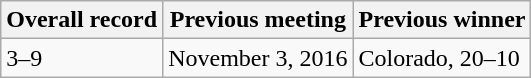<table class="wikitable">
<tr>
<th>Overall record</th>
<th>Previous meeting</th>
<th>Previous winner</th>
</tr>
<tr>
<td>3–9</td>
<td>November 3, 2016</td>
<td>Colorado, 20–10</td>
</tr>
</table>
